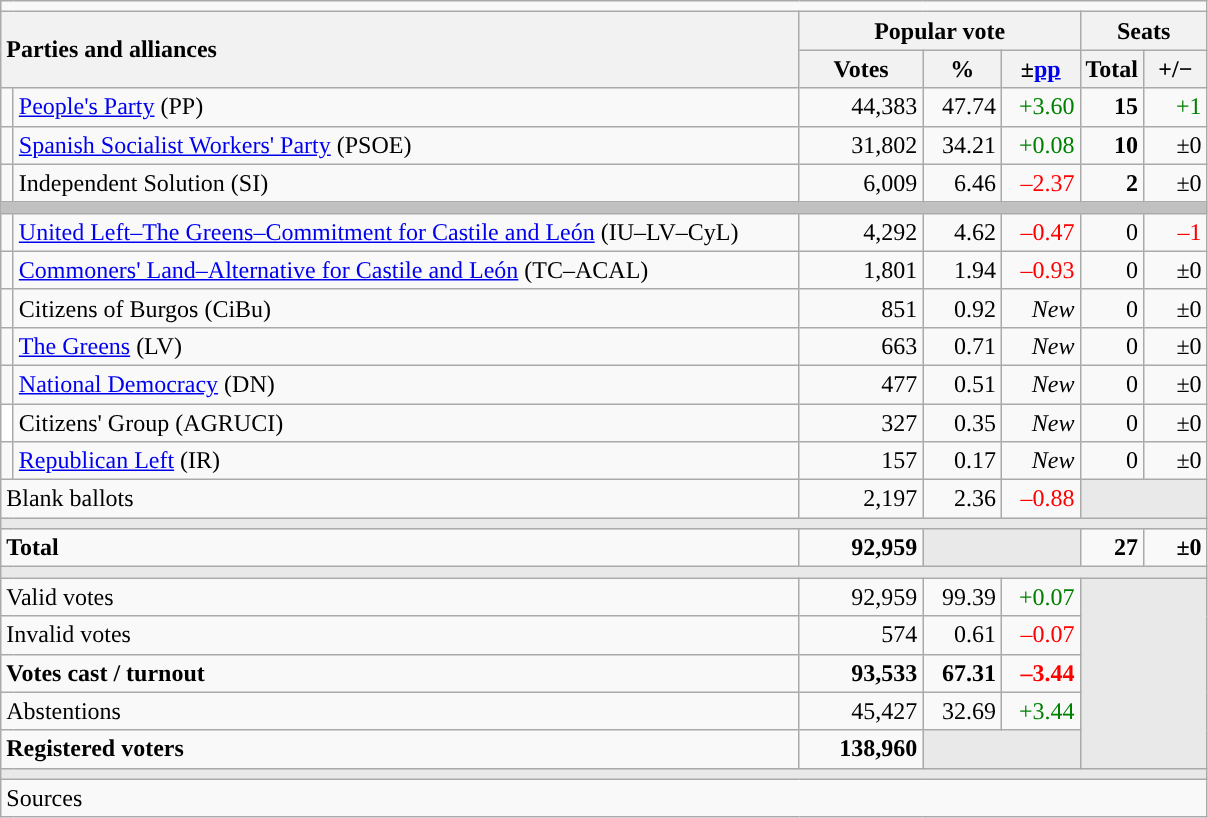<table class="wikitable" style="text-align:right;">
<tr>
<td colspan="7"></td>
</tr>
<tr>
<th style="text-align:left;" rowspan="2" colspan="2" width="525">Parties and alliances</th>
<th colspan="3">Popular vote</th>
<th colspan="2">Seats</th>
</tr>
<tr>
<th width="75">Votes</th>
<th width="45">%</th>
<th width="45">±<a href='#'>pp</a></th>
<th width="35">Total</th>
<th width="35">+/−</th>
</tr>
<tr>
<td width="1" style="color:inherit;background:"></td>
<td align="left"><a href='#'>People's Party</a> (PP)</td>
<td>44,383</td>
<td>47.74</td>
<td style="color:green;">+3.60</td>
<td><strong>15</strong></td>
<td style="color:green;">+1</td>
</tr>
<tr>
<td style="color:inherit;background:"></td>
<td align="left"><a href='#'>Spanish Socialist Workers' Party</a> (PSOE)</td>
<td>31,802</td>
<td>34.21</td>
<td style="color:green;">+0.08</td>
<td><strong>10</strong></td>
<td>±0</td>
</tr>
<tr>
<td style="color:inherit;background:"></td>
<td align="left">Independent Solution (SI)</td>
<td>6,009</td>
<td>6.46</td>
<td style="color:red;">–2.37</td>
<td><strong>2</strong></td>
<td>±0</td>
</tr>
<tr>
<td colspan="7" bgcolor="#C0C0C0"></td>
</tr>
<tr>
<td style="color:inherit;background:"></td>
<td align="left"><a href='#'>United Left–The Greens–Commitment for Castile and León</a> (IU–LV–CyL)</td>
<td>4,292</td>
<td>4.62</td>
<td style="color:red;">–0.47</td>
<td>0</td>
<td style="color:red;">–1</td>
</tr>
<tr>
<td style="color:inherit;background:"></td>
<td align="left"><a href='#'>Commoners' Land–Alternative for Castile and León</a> (TC–ACAL)</td>
<td>1,801</td>
<td>1.94</td>
<td style="color:red;">–0.93</td>
<td>0</td>
<td>±0</td>
</tr>
<tr>
<td style="color:inherit;background:"></td>
<td align="left">Citizens of Burgos (CiBu)</td>
<td>851</td>
<td>0.92</td>
<td><em>New</em></td>
<td>0</td>
<td>±0</td>
</tr>
<tr>
<td style="color:inherit;background:"></td>
<td align="left"><a href='#'>The Greens</a> (LV)</td>
<td>663</td>
<td>0.71</td>
<td><em>New</em></td>
<td>0</td>
<td>±0</td>
</tr>
<tr>
<td style="color:inherit;background:"></td>
<td align="left"><a href='#'>National Democracy</a> (DN)</td>
<td>477</td>
<td>0.51</td>
<td><em>New</em></td>
<td>0</td>
<td>±0</td>
</tr>
<tr>
<td bgcolor="white"></td>
<td align="left">Citizens' Group (AGRUCI)</td>
<td>327</td>
<td>0.35</td>
<td><em>New</em></td>
<td>0</td>
<td>±0</td>
</tr>
<tr>
<td style="color:inherit;background:"></td>
<td align="left"><a href='#'>Republican Left</a> (IR)</td>
<td>157</td>
<td>0.17</td>
<td><em>New</em></td>
<td>0</td>
<td>±0</td>
</tr>
<tr>
<td align="left" colspan="2">Blank ballots</td>
<td>2,197</td>
<td>2.36</td>
<td style="color:red;">–0.88</td>
<td bgcolor="#E9E9E9" colspan="2"></td>
</tr>
<tr>
<td colspan="7" bgcolor="#E9E9E9"></td>
</tr>
<tr style="font-weight:bold;">
<td align="left" colspan="2">Total</td>
<td>92,959</td>
<td bgcolor="#E9E9E9" colspan="2"></td>
<td>27</td>
<td>±0</td>
</tr>
<tr>
<td colspan="7" bgcolor="#E9E9E9"></td>
</tr>
<tr>
<td align="left" colspan="2">Valid votes</td>
<td>92,959</td>
<td>99.39</td>
<td style="color:green;">+0.07</td>
<td bgcolor="#E9E9E9" colspan="2" rowspan="5"></td>
</tr>
<tr>
<td align="left" colspan="2">Invalid votes</td>
<td>574</td>
<td>0.61</td>
<td style="color:red;">–0.07</td>
</tr>
<tr style="font-weight:bold;">
<td align="left" colspan="2">Votes cast / turnout</td>
<td>93,533</td>
<td>67.31</td>
<td style="color:red;">–3.44</td>
</tr>
<tr>
<td align="left" colspan="2">Abstentions</td>
<td>45,427</td>
<td>32.69</td>
<td style="color:green;">+3.44</td>
</tr>
<tr style="font-weight:bold;">
<td align="left" colspan="2">Registered voters</td>
<td>138,960</td>
<td bgcolor="#E9E9E9" colspan="2"></td>
</tr>
<tr>
<td colspan="7" bgcolor="#E9E9E9"></td>
</tr>
<tr>
<td align="left" colspan="7">Sources</td>
</tr>
</table>
